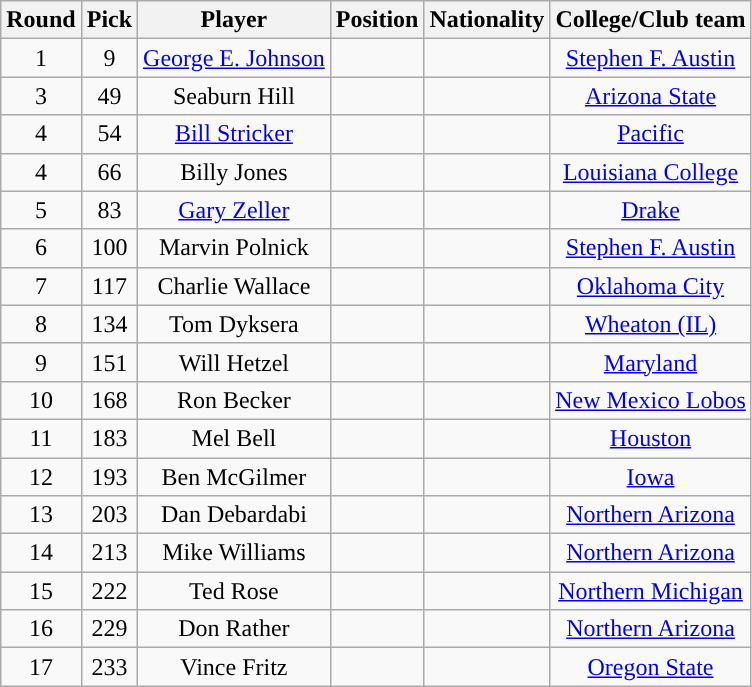<table class="wikitable sortable sortable">
<tr>
<th>Round</th>
<th>Pick</th>
<th>Player</th>
<th>Position</th>
<th>Nationality</th>
<th>College/Club team</th>
</tr>
<tr style="text-align: center">
<td>1</td>
<td>9</td>
<td><a href='#'>George E. Johnson</a></td>
<td></td>
<td></td>
<td><a href='#'>Stephen F. Austin</a></td>
</tr>
<tr style="text-align: center">
<td>3</td>
<td>49</td>
<td>Seaburn Hill</td>
<td></td>
<td></td>
<td><a href='#'>Arizona State</a></td>
</tr>
<tr style="text-align: center">
<td>4</td>
<td>54</td>
<td><a href='#'>Bill Stricker</a></td>
<td></td>
<td></td>
<td><a href='#'>Pacific</a></td>
</tr>
<tr style="text-align: center">
<td>4</td>
<td>66</td>
<td>Billy Jones</td>
<td></td>
<td></td>
<td><a href='#'>Louisiana College</a></td>
</tr>
<tr style="text-align: center">
<td>5</td>
<td>83</td>
<td><a href='#'>Gary Zeller</a></td>
<td></td>
<td></td>
<td><a href='#'>Drake</a></td>
</tr>
<tr style="text-align: center">
<td>6</td>
<td>100</td>
<td>Marvin Polnick</td>
<td></td>
<td></td>
<td><a href='#'>Stephen F. Austin</a></td>
</tr>
<tr style="text-align: center">
<td>7</td>
<td>117</td>
<td>Charlie Wallace</td>
<td></td>
<td></td>
<td><a href='#'>Oklahoma City</a></td>
</tr>
<tr style="text-align: center">
<td>8</td>
<td>134</td>
<td>Tom Dyksera</td>
<td></td>
<td></td>
<td><a href='#'>Wheaton (IL)</a></td>
</tr>
<tr style="text-align: center">
<td>9</td>
<td>151</td>
<td>Will Hetzel</td>
<td></td>
<td></td>
<td><a href='#'>Maryland</a></td>
</tr>
<tr style="text-align: center">
<td>10</td>
<td>168</td>
<td>Ron Becker</td>
<td></td>
<td></td>
<td><a href='#'>New Mexico Lobos</a></td>
</tr>
<tr style="text-align: center">
<td>11</td>
<td>183</td>
<td>Mel Bell</td>
<td></td>
<td></td>
<td><a href='#'>Houston</a></td>
</tr>
<tr style="text-align: center">
<td>12</td>
<td>193</td>
<td>Ben McGilmer</td>
<td></td>
<td></td>
<td><a href='#'>Iowa</a></td>
</tr>
<tr style="text-align: center">
<td>13</td>
<td>203</td>
<td>Dan Debardabi</td>
<td></td>
<td></td>
<td><a href='#'>Northern Arizona</a></td>
</tr>
<tr style="text-align: center">
<td>14</td>
<td>213</td>
<td>Mike Williams</td>
<td></td>
<td></td>
<td><a href='#'>Northern Arizona</a></td>
</tr>
<tr style="text-align: center">
<td>15</td>
<td>222</td>
<td>Ted Rose</td>
<td></td>
<td></td>
<td><a href='#'>Northern Michigan</a></td>
</tr>
<tr style="text-align: center">
<td>16</td>
<td>229</td>
<td>Don Rather</td>
<td></td>
<td></td>
<td><a href='#'>Northern Arizona</a></td>
</tr>
<tr style="text-align: center">
<td>17</td>
<td>233</td>
<td>Vince Fritz</td>
<td></td>
<td></td>
<td><a href='#'>Oregon State</a></td>
</tr>
</table>
